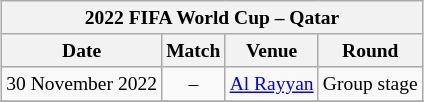<table class="wikitable" style="margin:1em auto 1em auto; text-align:center; font-size:small;">
<tr>
<th colspan="4">2022 FIFA World Cup – Qatar</th>
</tr>
<tr>
<th>Date</th>
<th>Match</th>
<th>Venue</th>
<th>Round</th>
</tr>
<tr>
<td>30 November 2022</td>
<td> – </td>
<td><a href='#'>Al Rayyan</a></td>
<td>Group stage</td>
</tr>
<tr>
</tr>
</table>
